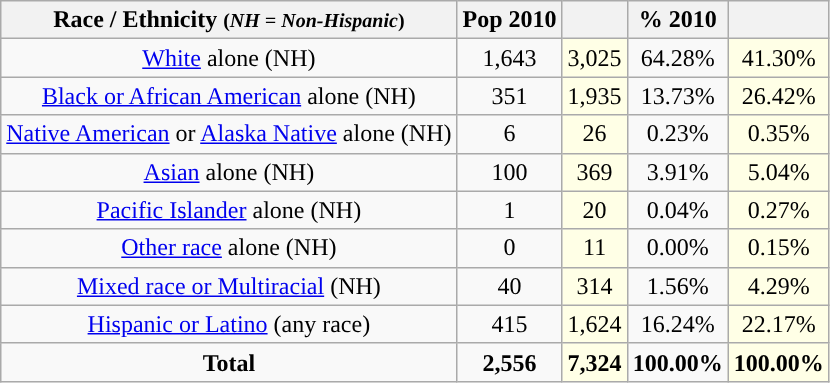<table class="wikitable" style="text-align:center;">
<tr>
<th>Race / Ethnicity <small>(<em>NH = Non-Hispanic</em>)</small></th>
<th>Pop 2010</th>
<th></th>
<th>% 2010</th>
<th></th>
</tr>
<tr>
<td><a href='#'>White</a> alone (NH)</td>
<td>1,643</td>
<td style='background: #ffffe6;'>3,025</td>
<td>64.28%</td>
<td style='background: #ffffe6;'>41.30%</td>
</tr>
<tr>
<td><a href='#'>Black or African American</a> alone (NH)</td>
<td>351</td>
<td style='background: #ffffe6;'>1,935</td>
<td>13.73%</td>
<td style='background: #ffffe6;'>26.42%</td>
</tr>
<tr>
<td><a href='#'>Native American</a> or <a href='#'>Alaska Native</a> alone (NH)</td>
<td>6</td>
<td style='background: #ffffe6;'>26</td>
<td>0.23%</td>
<td style='background: #ffffe6;'>0.35%</td>
</tr>
<tr>
<td><a href='#'>Asian</a> alone (NH)</td>
<td>100</td>
<td style='background: #ffffe6;'>369</td>
<td>3.91%</td>
<td style='background: #ffffe6;'>5.04%</td>
</tr>
<tr>
<td><a href='#'>Pacific Islander</a> alone (NH)</td>
<td>1</td>
<td style='background: #ffffe6;'>20</td>
<td>0.04%</td>
<td style='background: #ffffe6;'>0.27%</td>
</tr>
<tr>
<td><a href='#'>Other race</a> alone (NH)</td>
<td>0</td>
<td style='background: #ffffe6;'>11</td>
<td>0.00%</td>
<td style='background: #ffffe6;'>0.15%</td>
</tr>
<tr>
<td><a href='#'>Mixed race or Multiracial</a> (NH)</td>
<td>40</td>
<td style='background: #ffffe6;'>314</td>
<td>1.56%</td>
<td style='background: #ffffe6;'>4.29%</td>
</tr>
<tr>
<td><a href='#'>Hispanic or Latino</a> (any race)</td>
<td>415</td>
<td style='background: #ffffe6;'>1,624</td>
<td>16.24%</td>
<td style='background: #ffffe6;'>22.17%</td>
</tr>
<tr>
<td><strong>Total</strong></td>
<td><strong>2,556</strong></td>
<td style='background: #ffffe6;'><strong>7,324</strong></td>
<td><strong>100.00%</strong></td>
<td style='background: #ffffe6;'><strong>100.00%</strong></td>
</tr>
</table>
